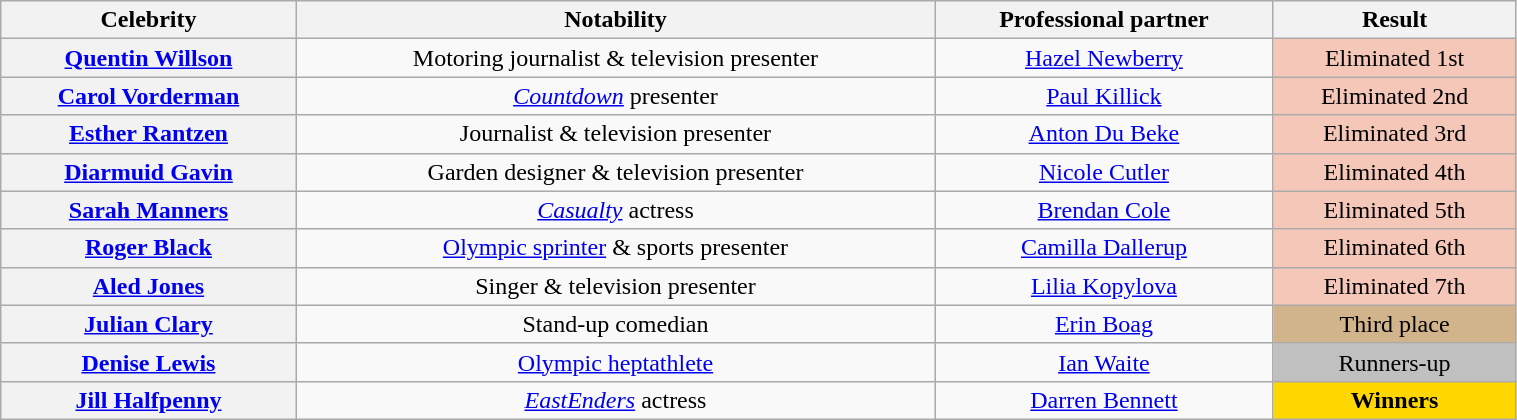<table class="wikitable sortable" style="text-align:center; width:80%">
<tr>
<th scope="col">Celebrity</th>
<th scope="col" class="unsortable">Notability</th>
<th scope="col">Professional partner</th>
<th scope="col">Result</th>
</tr>
<tr>
<th scope="row"><a href='#'>Quentin Willson</a></th>
<td>Motoring journalist & television presenter</td>
<td><a href='#'>Hazel Newberry</a></td>
<td bgcolor="f4c7b8">Eliminated 1st</td>
</tr>
<tr>
<th scope="row"><a href='#'>Carol Vorderman</a></th>
<td><em><a href='#'>Countdown</a></em> presenter</td>
<td><a href='#'>Paul Killick</a></td>
<td bgcolor="f4c7b8">Eliminated 2nd</td>
</tr>
<tr>
<th scope="row"><a href='#'>Esther Rantzen</a></th>
<td>Journalist & television presenter</td>
<td><a href='#'>Anton Du Beke</a></td>
<td bgcolor="f4c7b8">Eliminated 3rd</td>
</tr>
<tr>
<th scope="row"><a href='#'>Diarmuid Gavin</a></th>
<td>Garden designer & television presenter</td>
<td><a href='#'>Nicole Cutler</a></td>
<td bgcolor="f4c7b8">Eliminated 4th</td>
</tr>
<tr>
<th scope="row"><a href='#'>Sarah Manners</a></th>
<td><em><a href='#'>Casualty</a></em> actress</td>
<td><a href='#'>Brendan Cole</a></td>
<td bgcolor="f4c7b8">Eliminated 5th</td>
</tr>
<tr>
<th scope="row"><a href='#'>Roger Black</a></th>
<td><a href='#'>Olympic sprinter</a> & sports presenter</td>
<td><a href='#'>Camilla Dallerup</a></td>
<td bgcolor="f4c7b8">Eliminated 6th</td>
</tr>
<tr>
<th scope="row"><a href='#'>Aled Jones</a></th>
<td>Singer & television presenter</td>
<td><a href='#'>Lilia Kopylova</a></td>
<td bgcolor="f4c7b8">Eliminated 7th</td>
</tr>
<tr>
<th scope="row"><a href='#'>Julian Clary</a></th>
<td>Stand-up comedian</td>
<td><a href='#'>Erin Boag</a></td>
<td bgcolor="tan">Third place</td>
</tr>
<tr>
<th scope="row"><a href='#'>Denise Lewis</a></th>
<td><a href='#'>Olympic heptathlete</a></td>
<td><a href='#'>Ian Waite</a></td>
<td bgcolor="silver">Runners-up</td>
</tr>
<tr>
<th scope="row"><a href='#'>Jill Halfpenny</a></th>
<td><em><a href='#'>EastEnders</a></em> actress</td>
<td><a href='#'>Darren Bennett</a></td>
<td bgcolor="gold"><strong>Winners</strong></td>
</tr>
</table>
